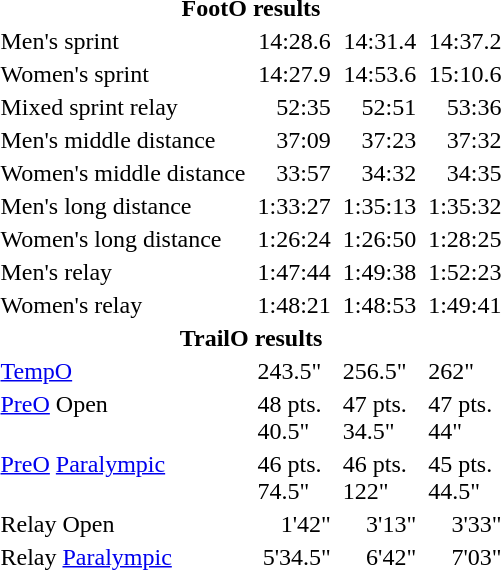<table>
<tr>
<th colspan=7>FootO results</th>
</tr>
<tr style="vertical-align:top;">
<td>Men's sprint</td>
<td></td>
<td style="text-align:right;">14:28.6</td>
<td></td>
<td style="text-align:right;">14:31.4</td>
<td></td>
<td style="text-align:right;">14:37.2</td>
</tr>
<tr style="vertical-align:top;">
<td>Women's sprint</td>
<td></td>
<td style="text-align:right;">14:27.9</td>
<td></td>
<td style="text-align:right;">14:53.6</td>
<td></td>
<td style="text-align:right;">15:10.6</td>
</tr>
<tr style="vertical-align:top;">
<td>Mixed sprint relay</td>
<td></td>
<td style="text-align:right;">52:35</td>
<td></td>
<td style="text-align:right;">52:51</td>
<td></td>
<td style="text-align:right;">53:36</td>
</tr>
<tr style="vertical-align:top;">
<td>Men's middle distance</td>
<td></td>
<td style="text-align:right;">37:09</td>
<td></td>
<td style="text-align:right;">37:23</td>
<td></td>
<td style="text-align:right;">37:32</td>
</tr>
<tr style="vertical-align:top;">
<td>Women's middle distance</td>
<td></td>
<td style="text-align:right;">33:57</td>
<td></td>
<td style="text-align:right;">34:32</td>
<td></td>
<td style="text-align:right;">34:35</td>
</tr>
<tr style="vertical-align:top;">
<td>Men's long distance</td>
<td></td>
<td style="text-align:right;">1:33:27</td>
<td></td>
<td style="text-align:right;">1:35:13</td>
<td></td>
<td style="text-align:right;">1:35:32</td>
</tr>
<tr style="vertical-align:top;">
<td>Women's long distance</td>
<td></td>
<td style="text-align:right;">1:26:24</td>
<td></td>
<td style="text-align:right;">1:26:50</td>
<td></td>
<td style="text-align:right;">1:28:25</td>
</tr>
<tr style="vertical-align:top;">
<td>Men's relay</td>
<td></td>
<td style="text-align:right;">1:47:44</td>
<td></td>
<td style="text-align:right;">1:49:38</td>
<td></td>
<td style="text-align:right;">1:52:23</td>
</tr>
<tr style="vertical-align:top;">
<td>Women's relay</td>
<td></td>
<td style="text-align:right;">1:48:21</td>
<td></td>
<td style="text-align:right;">1:48:53</td>
<td></td>
<td style="text-align:right;">1:49:41</td>
</tr>
<tr>
<th colspan=7>TrailO results</th>
</tr>
<tr style="vertical-align:top;">
<td><a href='#'>TempO</a></td>
<td></td>
<td>243.5"</td>
<td></td>
<td>256.5"</td>
<td></td>
<td>262"</td>
</tr>
<tr style="vertical-align:top;">
<td><a href='#'>PreO</a> Open</td>
<td></td>
<td>48 pts.<br>40.5"</td>
<td></td>
<td>47 pts.<br>34.5"</td>
<td></td>
<td>47 pts.<br>44"</td>
</tr>
<tr style="vertical-align:top;">
<td><a href='#'>PreO</a> <a href='#'>Paralympic</a></td>
<td></td>
<td>46 pts.<br>74.5"</td>
<td></td>
<td>46 pts.<br>122"</td>
<td></td>
<td>45 pts.<br>44.5"</td>
</tr>
<tr style="vertical-align:top;">
<td>Relay Open</td>
<td></td>
<td style="text-align:right;">1'42"</td>
<td></td>
<td style="text-align:right;">3'13"</td>
<td></td>
<td style="text-align:right;">3'33"</td>
</tr>
<tr style="vertical-align:top;">
<td>Relay <a href='#'>Paralympic</a></td>
<td></td>
<td style="text-align:right;">5'34.5"</td>
<td></td>
<td style="text-align:right;">6'42"</td>
<td></td>
<td style="text-align:right;">7'03"</td>
</tr>
</table>
